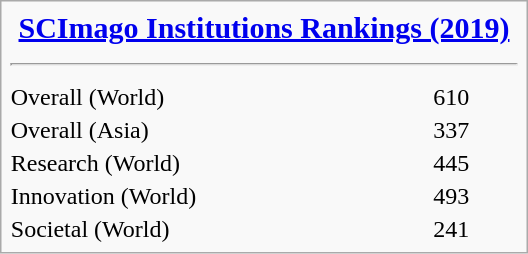<table class="infobox vcard" style="width: 22em">
<tr>
<th colspan=2 class="n" style="text-align: centre; font-size: 125%"><span><a href='#'>SCImago Institutions Rankings (2019)</a></span></th>
</tr>
<tr>
<td colspan="2"><hr></td>
</tr>
<tr>
<td>Overall (World)</td>
<td>610</td>
</tr>
<tr>
<td>Overall (Asia)</td>
<td>337</td>
</tr>
<tr>
<td>Research (World)</td>
<td>445</td>
</tr>
<tr>
<td>Innovation (World)</td>
<td>493</td>
</tr>
<tr>
<td>Societal (World)</td>
<td>241</td>
</tr>
</table>
